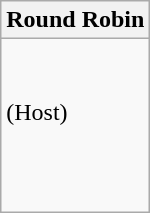<table class="wikitable">
<tr>
<th>Round Robin</th>
</tr>
<tr>
<td><br><br>
 (Host)<br>
<br>
<br>
<br>
</td>
</tr>
</table>
